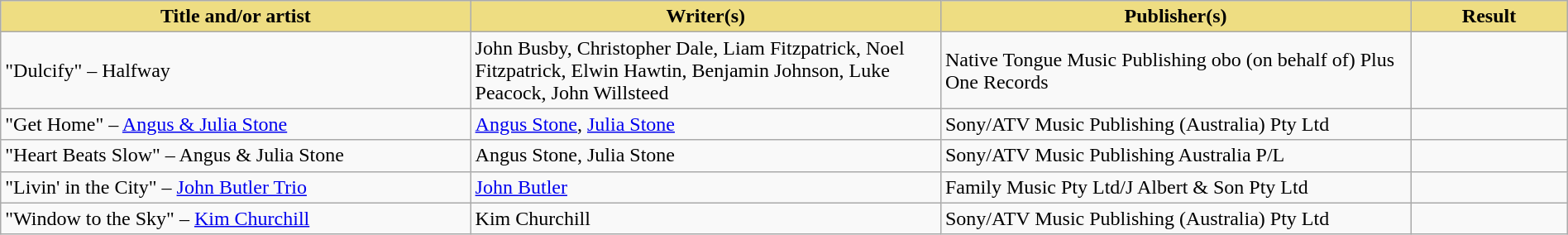<table class="wikitable" width=100%>
<tr>
<th style="width:30%;background:#EEDD82;">Title and/or artist</th>
<th style="width:30%;background:#EEDD82;">Writer(s)</th>
<th style="width:30%;background:#EEDD82;">Publisher(s)</th>
<th style="width:10%;background:#EEDD82;">Result</th>
</tr>
<tr>
<td>"Dulcify" – Halfway</td>
<td>John Busby, Christopher Dale, Liam Fitzpatrick, Noel Fitzpatrick, Elwin Hawtin, Benjamin Johnson, Luke Peacock, John Willsteed</td>
<td>Native Tongue Music Publishing obo (on behalf of) Plus One Records</td>
<td></td>
</tr>
<tr>
<td>"Get Home" – <a href='#'>Angus & Julia Stone</a></td>
<td><a href='#'>Angus Stone</a>, <a href='#'>Julia Stone</a></td>
<td>Sony/ATV Music Publishing (Australia) Pty Ltd</td>
<td></td>
</tr>
<tr>
<td>"Heart Beats Slow" – Angus & Julia Stone</td>
<td>Angus Stone, Julia Stone</td>
<td>Sony/ATV Music Publishing Australia P/L</td>
<td></td>
</tr>
<tr>
<td>"Livin' in the City" – <a href='#'>John Butler Trio</a></td>
<td><a href='#'>John Butler</a></td>
<td>Family Music Pty Ltd/J Albert & Son Pty Ltd</td>
<td></td>
</tr>
<tr>
<td>"Window to the Sky" – <a href='#'>Kim Churchill</a></td>
<td>Kim Churchill</td>
<td>Sony/ATV Music Publishing (Australia) Pty Ltd</td>
<td></td>
</tr>
</table>
